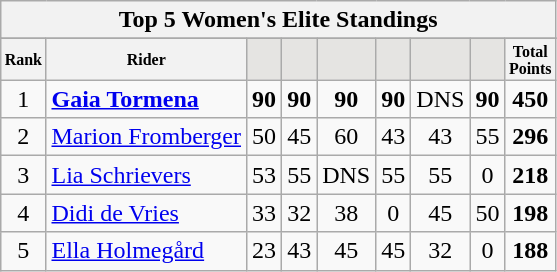<table class="wikitable sortable">
<tr>
<th colspan=27 align="center"><strong>Top 5 Women's Elite Standings</strong></th>
</tr>
<tr>
</tr>
<tr style="font-size:8pt;font-weight:bold">
<th align="center">Rank</th>
<th align="center">Rider</th>
<th class=unsortable style="background:#E5E4E2;"><small></small></th>
<th class=unsortable style="background:#E5E4E2;"><small></small></th>
<th class=unsortable style="background:#E5E4E2;"><small></small></th>
<th class=unsortable style="background:#E5E4E2;"><small></small></th>
<th class=unsortable style="background:#E5E4E2;"><small></small></th>
<th class=unsortable style="background:#E5E4E2;"><small></small></th>
<th align="center">Total<br>Points</th>
</tr>
<tr>
<td align=center>1</td>
<td> <strong><a href='#'>Gaia Tormena</a></strong></td>
<td align=center><strong>90</strong></td>
<td align=center><strong>90</strong></td>
<td align=center><strong>90</strong></td>
<td align=center><strong>90</strong></td>
<td align=center>DNS</td>
<td align=center><strong>90</strong></td>
<td align=center><strong>450</strong></td>
</tr>
<tr>
<td align=center>2</td>
<td> <a href='#'>Marion Fromberger</a></td>
<td align=center>50</td>
<td align=center>45</td>
<td align=center>60</td>
<td align=center>43</td>
<td align=center>43</td>
<td align=center>55</td>
<td align=center><strong>296</strong></td>
</tr>
<tr>
<td align=center>3</td>
<td> <a href='#'>Lia Schrievers</a></td>
<td align=center>53</td>
<td align=center>55</td>
<td align=center>DNS</td>
<td align=center>55</td>
<td align=center>55</td>
<td align=center>0</td>
<td align=center><strong>218</strong></td>
</tr>
<tr>
<td align=center>4</td>
<td> <a href='#'>Didi de Vries</a></td>
<td align=center>33</td>
<td align=center>32</td>
<td align=center>38</td>
<td align=center>0</td>
<td align=center>45</td>
<td align=center>50</td>
<td align=center><strong>198</strong></td>
</tr>
<tr>
<td align=center>5</td>
<td> <a href='#'>Ella Holmegård</a></td>
<td align=center>23</td>
<td align=center>43</td>
<td align=center>45</td>
<td align=center>45</td>
<td align=center>32</td>
<td align=center>0</td>
<td align=center><strong>188</strong></td>
</tr>
</table>
